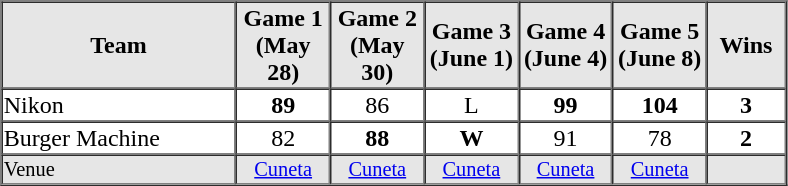<table border=1 cellspacing=0 width=525 align=center>
<tr style="text-align:center; background-color:#e6e6e6;">
<th align=center width=30%>Team</th>
<th width=12%>Game 1 (May 28)</th>
<th width=12%>Game 2 (May 30)</th>
<th width=12%>Game 3 (June 1)</th>
<th width=12%>Game 4 (June 4)</th>
<th width=12%>Game 5 (June 8)</th>
<th width=12%>Wins</th>
</tr>
<tr style="text-align:center;">
<td align=left>Nikon</td>
<td><strong>89</strong></td>
<td>86</td>
<td>L</td>
<td><strong>99</strong></td>
<td><strong>104</strong></td>
<td><strong>3</strong></td>
</tr>
<tr style="text-align:center;">
<td align=left>Burger Machine</td>
<td>82</td>
<td><strong>88</strong></td>
<td><strong>W</strong></td>
<td>91</td>
<td>78</td>
<td><strong>2</strong></td>
</tr>
<tr style="text-align:center; font-size: 85%; background-color:#e6e6e6;">
<td align=left>Venue</td>
<td><a href='#'>Cuneta</a></td>
<td><a href='#'>Cuneta</a></td>
<td><a href='#'>Cuneta</a></td>
<td><a href='#'>Cuneta</a></td>
<td><a href='#'>Cuneta</a></td>
<td></td>
</tr>
</table>
